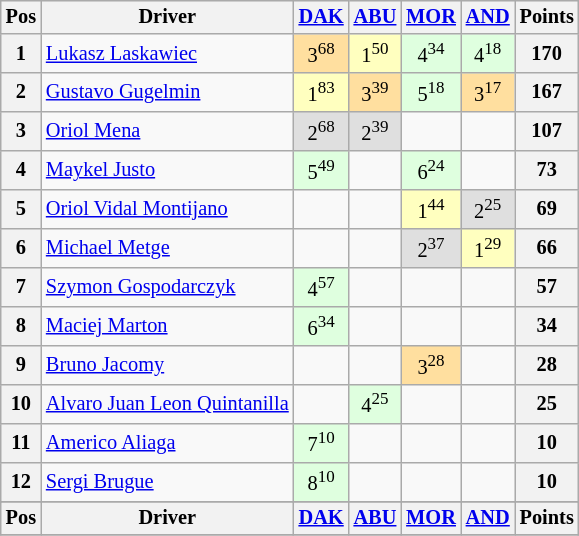<table class="wikitable" style="font-size: 85%; text-align: center; display: inline-table;">
<tr valign="top">
<th valign="middle">Pos</th>
<th valign="middle">Driver</th>
<th><a href='#'>DAK</a><br></th>
<th><a href='#'>ABU</a><br></th>
<th><a href='#'>MOR</a><br></th>
<th><a href='#'>AND</a><br></th>
<th valign="middle">Points</th>
</tr>
<tr>
<th>1</th>
<td align=left> <a href='#'>Lukasz Laskawiec</a></td>
<td style="background:#ffdf9f;">3<sup>68</sup></td>
<td style="background:#ffffbf;">1<sup>50</sup></td>
<td style="background:#dfffdf;">4<sup>34</sup></td>
<td style="background:#dfffdf;">4<sup>18</sup></td>
<th>170</th>
</tr>
<tr>
<th>2</th>
<td align=left> <a href='#'>Gustavo Gugelmin</a></td>
<td style="background:#ffffbf;">1<sup>83</sup></td>
<td style="background:#ffdf9f;">3<sup>39</sup></td>
<td style="background:#dfffdf;">5<sup>18</sup></td>
<td style="background:#ffdf9f;">3<sup>17</sup></td>
<th>167</th>
</tr>
<tr>
<th>3</th>
<td align=left> <a href='#'>Oriol Mena</a></td>
<td style="background:#dfdfdf;">2<sup>68</sup></td>
<td style="background:#dfdfdf;">2<sup>39</sup></td>
<td></td>
<td></td>
<th>107</th>
</tr>
<tr>
<th>4</th>
<td align=left> <a href='#'>Maykel Justo</a></td>
<td style="background:#dfffdf;">5<sup>49</sup></td>
<td></td>
<td style="background:#dfffdf;">6<sup>24</sup></td>
<td></td>
<th>73</th>
</tr>
<tr>
<th>5</th>
<td align=left> <a href='#'>Oriol Vidal Montijano</a></td>
<td></td>
<td></td>
<td style="background:#ffffbf;">1<sup>44</sup></td>
<td style="background:#dfdfdf;">2<sup>25</sup></td>
<th>69</th>
</tr>
<tr>
<th>6</th>
<td align=left> <a href='#'>Michael Metge</a></td>
<td></td>
<td></td>
<td style="background:#dfdfdf;">2<sup>37</sup></td>
<td style="background:#ffffbf;">1<sup>29</sup></td>
<th>66</th>
</tr>
<tr>
<th>7</th>
<td align=left> <a href='#'>Szymon Gospodarczyk</a></td>
<td style="background:#dfffdf;">4<sup>57</sup></td>
<td></td>
<td></td>
<td></td>
<th>57</th>
</tr>
<tr>
<th>8</th>
<td align=left> <a href='#'>Maciej Marton</a></td>
<td style="background:#dfffdf;">6<sup>34</sup></td>
<td></td>
<td></td>
<td></td>
<th>34</th>
</tr>
<tr>
<th>9</th>
<td align=left> <a href='#'>Bruno Jacomy</a></td>
<td></td>
<td></td>
<td style="background:#ffdf9f;">3<sup>28</sup></td>
<td></td>
<th>28</th>
</tr>
<tr>
<th>10</th>
<td align=left> <a href='#'>Alvaro Juan Leon Quintanilla</a></td>
<td></td>
<td style="background:#dfffdf;">4<sup>25</sup></td>
<td></td>
<td></td>
<th>25</th>
</tr>
<tr>
<th>11</th>
<td align=left> <a href='#'>Americo Aliaga</a></td>
<td style="background:#dfffdf;">7<sup>10</sup></td>
<td></td>
<td></td>
<td></td>
<th>10</th>
</tr>
<tr>
<th>12</th>
<td align=left> <a href='#'>Sergi Brugue</a></td>
<td style="background:#dfffdf;">8<sup>10</sup></td>
<td></td>
<td></td>
<td></td>
<th>10</th>
</tr>
<tr>
</tr>
<tr valign="top">
<th valign="middle">Pos</th>
<th valign="middle">Driver</th>
<th><a href='#'>DAK</a><br></th>
<th><a href='#'>ABU</a><br></th>
<th><a href='#'>MOR</a><br></th>
<th><a href='#'>AND</a><br></th>
<th valign="middle">Points</th>
</tr>
<tr>
</tr>
</table>
